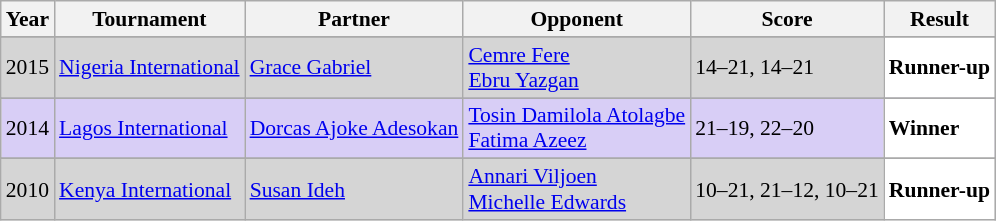<table class="sortable wikitable" style="font-size: 90%;">
<tr>
<th>Year</th>
<th>Tournament</th>
<th>Partner</th>
<th>Opponent</th>
<th>Score</th>
<th>Result</th>
</tr>
<tr>
</tr>
<tr style="background:#D5D5D5">
<td align="center">2015</td>
<td align="left"><a href='#'>Nigeria International</a></td>
<td align="left"> <a href='#'>Grace Gabriel</a></td>
<td align="left"> <a href='#'>Cemre Fere</a><br> <a href='#'>Ebru Yazgan</a></td>
<td align="left">14–21, 14–21</td>
<td style="text-align:left; background:white"> <strong>Runner-up</strong></td>
</tr>
<tr>
</tr>
<tr style="background:#D8CEF6">
<td align="center">2014</td>
<td align="left"><a href='#'>Lagos International</a></td>
<td align="left"> <a href='#'>Dorcas Ajoke Adesokan</a></td>
<td align="left"> <a href='#'>Tosin Damilola Atolagbe</a><br> <a href='#'>Fatima Azeez</a></td>
<td align="left">21–19, 22–20</td>
<td style="text-align:left; background:white"> <strong>Winner</strong></td>
</tr>
<tr>
</tr>
<tr style="background:#D5D5D5">
<td align="center">2010</td>
<td align="left"><a href='#'>Kenya International</a></td>
<td align="left"> <a href='#'>Susan Ideh</a></td>
<td align="left"> <a href='#'>Annari Viljoen</a><br> <a href='#'>Michelle Edwards</a></td>
<td align="left">10–21, 21–12, 10–21</td>
<td style="text-align:left; background:white"> <strong>Runner-up</strong></td>
</tr>
</table>
